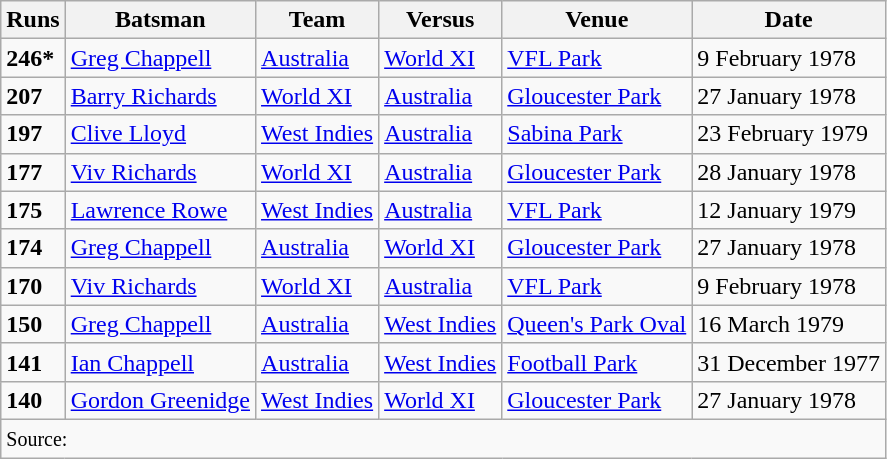<table class="wikitable">
<tr>
<th>Runs</th>
<th>Batsman</th>
<th>Team</th>
<th>Versus</th>
<th>Venue</th>
<th>Date</th>
</tr>
<tr>
<td><strong>246*</strong></td>
<td><a href='#'>Greg Chappell</a></td>
<td> <a href='#'>Australia</a></td>
<td> <a href='#'>World XI</a></td>
<td><a href='#'>VFL Park</a></td>
<td>9 February 1978</td>
</tr>
<tr>
<td><strong>207</strong></td>
<td><a href='#'>Barry Richards</a></td>
<td> <a href='#'>World XI</a></td>
<td> <a href='#'>Australia</a></td>
<td><a href='#'>Gloucester Park</a></td>
<td>27 January 1978</td>
</tr>
<tr>
<td><strong>197</strong></td>
<td><a href='#'>Clive Lloyd</a></td>
<td> <a href='#'>West Indies</a></td>
<td> <a href='#'>Australia</a></td>
<td><a href='#'>Sabina Park</a></td>
<td>23 February 1979</td>
</tr>
<tr>
<td><strong>177</strong></td>
<td><a href='#'>Viv Richards</a></td>
<td> <a href='#'>World XI</a></td>
<td> <a href='#'>Australia</a></td>
<td><a href='#'>Gloucester Park</a></td>
<td>28 January 1978</td>
</tr>
<tr>
<td><strong>175</strong></td>
<td><a href='#'>Lawrence Rowe</a></td>
<td> <a href='#'>West Indies</a></td>
<td> <a href='#'>Australia</a></td>
<td><a href='#'>VFL Park</a></td>
<td>12 January 1979</td>
</tr>
<tr>
<td><strong>174</strong></td>
<td><a href='#'>Greg Chappell</a></td>
<td> <a href='#'>Australia</a></td>
<td> <a href='#'>World XI</a></td>
<td><a href='#'>Gloucester Park</a></td>
<td>27 January 1978</td>
</tr>
<tr>
<td><strong>170</strong></td>
<td><a href='#'>Viv Richards</a></td>
<td> <a href='#'>World XI</a></td>
<td> <a href='#'>Australia</a></td>
<td><a href='#'>VFL Park</a></td>
<td>9 February 1978</td>
</tr>
<tr>
<td><strong>150</strong></td>
<td><a href='#'>Greg Chappell</a></td>
<td> <a href='#'>Australia</a></td>
<td> <a href='#'>West Indies</a></td>
<td><a href='#'>Queen's Park Oval</a></td>
<td>16 March 1979</td>
</tr>
<tr>
<td><strong>141</strong></td>
<td><a href='#'>Ian Chappell</a></td>
<td> <a href='#'>Australia</a></td>
<td> <a href='#'>West Indies</a></td>
<td><a href='#'>Football Park</a></td>
<td>31 December 1977</td>
</tr>
<tr>
<td><strong>140</strong></td>
<td><a href='#'>Gordon Greenidge</a></td>
<td> <a href='#'>West Indies</a></td>
<td> <a href='#'>World XI</a></td>
<td><a href='#'>Gloucester Park</a></td>
<td>27 January 1978</td>
</tr>
<tr>
<td colspan=6><small>Source:</small></td>
</tr>
</table>
